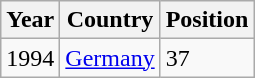<table class="wikitable">
<tr>
<th>Year</th>
<th>Country</th>
<th>Position</th>
</tr>
<tr>
<td>1994</td>
<td><a href='#'>Germany</a></td>
<td>37</td>
</tr>
</table>
